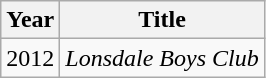<table class="wikitable">
<tr>
<th>Year</th>
<th>Title</th>
</tr>
<tr>
<td>2012</td>
<td><em>Lonsdale Boys Club</em></td>
</tr>
</table>
